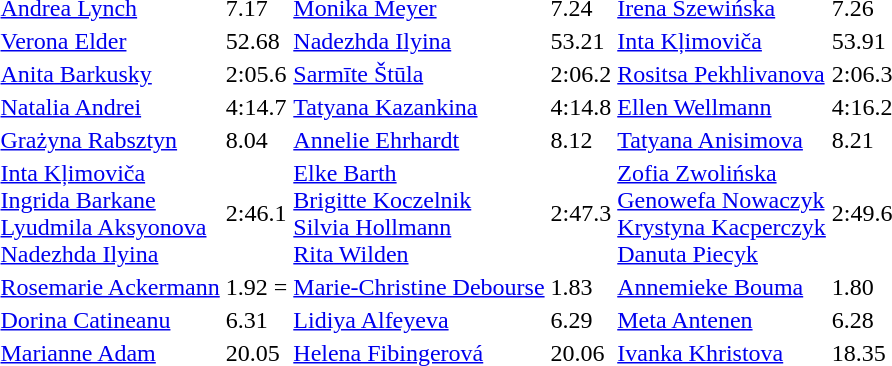<table>
<tr>
<td></td>
<td><a href='#'>Andrea Lynch</a> <br><em></em></td>
<td>7.17</td>
<td><a href='#'>Monika Meyer</a> <br><em></em></td>
<td>7.24</td>
<td><a href='#'>Irena Szewińska</a> <br><em></em></td>
<td>7.26</td>
</tr>
<tr>
<td></td>
<td><a href='#'>Verona Elder</a> <br><em></em></td>
<td>52.68</td>
<td><a href='#'>Nadezhda Ilyina</a> <br><em></em></td>
<td>53.21</td>
<td><a href='#'>Inta Kļimoviča</a> <br><em></em></td>
<td>53.91</td>
</tr>
<tr>
<td></td>
<td><a href='#'>Anita Barkusky</a> <br><em></em></td>
<td>2:05.6</td>
<td><a href='#'>Sarmīte Štūla</a> <br><em></em></td>
<td>2:06.2</td>
<td><a href='#'>Rositsa Pekhlivanova</a> <br><em></em></td>
<td>2:06.3</td>
</tr>
<tr>
<td></td>
<td><a href='#'>Natalia Andrei</a> <br><em></em></td>
<td>4:14.7</td>
<td><a href='#'>Tatyana Kazankina</a> <br><em></em></td>
<td>4:14.8</td>
<td><a href='#'>Ellen Wellmann</a> <br><em></em></td>
<td>4:16.2</td>
</tr>
<tr>
<td></td>
<td><a href='#'>Grażyna Rabsztyn</a> <br><em></em></td>
<td>8.04</td>
<td><a href='#'>Annelie Ehrhardt</a> <br><em></em></td>
<td>8.12</td>
<td><a href='#'>Tatyana Anisimova</a> <br><em></em></td>
<td>8.21</td>
</tr>
<tr>
<td></td>
<td><a href='#'>Inta Kļimoviča</a><br><a href='#'>Ingrida Barkane</a><br><a href='#'>Lyudmila Aksyonova</a><br><a href='#'>Nadezhda Ilyina</a> <br><em></em></td>
<td>2:46.1</td>
<td><a href='#'>Elke Barth</a><br><a href='#'>Brigitte Koczelnik</a><br><a href='#'>Silvia Hollmann</a><br><a href='#'>Rita Wilden</a> <br><em></em></td>
<td>2:47.3</td>
<td><a href='#'>Zofia Zwolińska</a><br><a href='#'>Genowefa Nowaczyk</a><br><a href='#'>Krystyna Kacperczyk</a><br><a href='#'>Danuta Piecyk</a> <br><em></em></td>
<td>2:49.6</td>
</tr>
<tr>
<td></td>
<td><a href='#'>Rosemarie Ackermann</a> <br><em></em></td>
<td>1.92 =</td>
<td><a href='#'>Marie-Christine Debourse</a> <br><em></em></td>
<td>1.83</td>
<td><a href='#'>Annemieke Bouma</a> <br><em></em></td>
<td>1.80</td>
</tr>
<tr>
<td></td>
<td><a href='#'>Dorina Catineanu</a> <br><em></em></td>
<td>6.31</td>
<td><a href='#'>Lidiya Alfeyeva</a> <br><em></em></td>
<td>6.29</td>
<td><a href='#'>Meta Antenen</a> <br><em></em></td>
<td>6.28</td>
</tr>
<tr>
<td></td>
<td><a href='#'>Marianne Adam</a> <br><em></em></td>
<td>20.05</td>
<td><a href='#'>Helena Fibingerová</a> <br><em></em></td>
<td>20.06</td>
<td><a href='#'>Ivanka Khristova</a> <br><em></em></td>
<td>18.35</td>
</tr>
</table>
